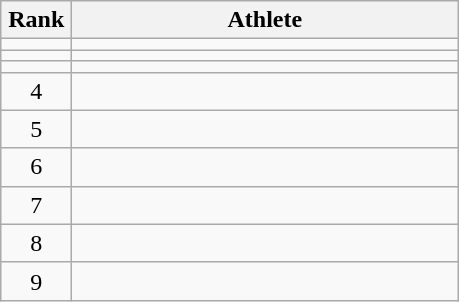<table class="wikitable" style="text-align: center;">
<tr>
<th width=40>Rank</th>
<th width=250>Athlete</th>
</tr>
<tr>
<td></td>
<td align="left"></td>
</tr>
<tr>
<td></td>
<td align="left"></td>
</tr>
<tr>
<td></td>
<td align="left"></td>
</tr>
<tr>
<td>4</td>
<td align="left"></td>
</tr>
<tr>
<td>5</td>
<td align="left"></td>
</tr>
<tr>
<td>6</td>
<td align="left"></td>
</tr>
<tr>
<td>7</td>
<td align="left"></td>
</tr>
<tr>
<td>8</td>
<td align="left"></td>
</tr>
<tr>
<td>9</td>
<td align="left"></td>
</tr>
</table>
